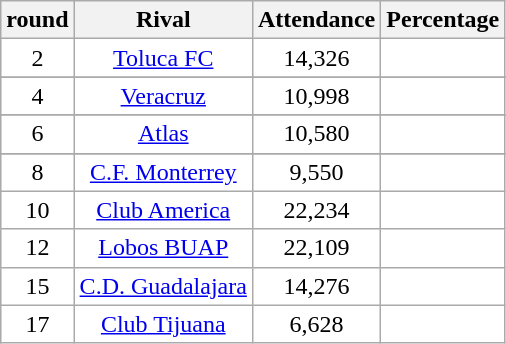<table class="wikitable sortable">
<tr>
<th>round</th>
<th>Rival</th>
<th>Attendance</th>
<th>Percentage</th>
</tr>
<tr align=center bgcolor=#FFFFFF>
<td>2</td>
<td><a href='#'>Toluca FC</a></td>
<td>14,326</td>
<td></td>
</tr>
<tr>
</tr>
<tr align=center bgcolor=#FFFFFF>
<td>4</td>
<td><a href='#'>Veracruz</a></td>
<td>10,998</td>
<td></td>
</tr>
<tr>
</tr>
<tr align=center bgcolor=#FFFFFF>
<td>6</td>
<td><a href='#'>Atlas</a></td>
<td>10,580</td>
<td></td>
</tr>
<tr>
</tr>
<tr align=center bgcolor=#FFFFFF>
<td>8</td>
<td><a href='#'>C.F. Monterrey</a></td>
<td>9,550</td>
<td></td>
</tr>
<tr align=center bgcolor=#FFFFFF>
<td>10</td>
<td><a href='#'>Club America</a></td>
<td>22,234</td>
<td></td>
</tr>
<tr align=center bgcolor=#FFFFFF>
<td>12</td>
<td><a href='#'>Lobos BUAP</a></td>
<td>22,109</td>
<td></td>
</tr>
<tr align=center bgcolor=#FFFFFF>
<td>15</td>
<td><a href='#'>C.D. Guadalajara</a></td>
<td>14,276</td>
<td></td>
</tr>
<tr align=center bgcolor=#FFFFFF>
<td>17</td>
<td><a href='#'>Club Tijuana</a></td>
<td>6,628</td>
<td></td>
</tr>
</table>
